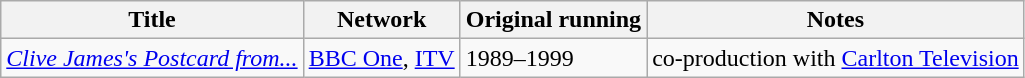<table class="wikitable sortable">
<tr>
<th>Title</th>
<th>Network</th>
<th>Original running</th>
<th>Notes</th>
</tr>
<tr>
<td><em><a href='#'>Clive James's Postcard from...</a></em></td>
<td><a href='#'>BBC One</a>, <a href='#'>ITV</a></td>
<td>1989–1999</td>
<td>co-production with <a href='#'>Carlton Television</a></td>
</tr>
</table>
